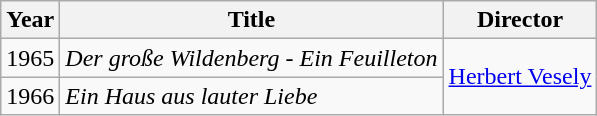<table class="wikitable">
<tr>
<th>Year</th>
<th>Title</th>
<th>Director</th>
</tr>
<tr>
<td>1965</td>
<td><em>Der große Wildenberg - Ein Feuilleton</em></td>
<td rowspan=2><a href='#'>Herbert Vesely</a></td>
</tr>
<tr>
<td>1966</td>
<td><em>Ein Haus aus lauter Liebe</em></td>
</tr>
</table>
